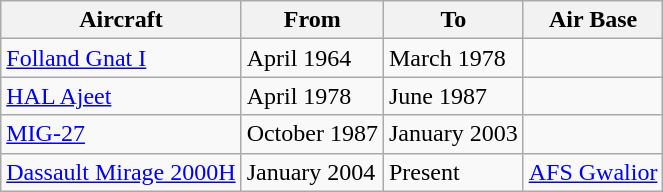<table class="wikitable">
<tr>
<th>Aircraft</th>
<th>From</th>
<th>To</th>
<th>Air Base</th>
</tr>
<tr>
<td><a href='#'>Folland Gnat I</a></td>
<td>April 1964</td>
<td>March 1978</td>
<td></td>
</tr>
<tr>
<td><a href='#'>HAL Ajeet</a></td>
<td>April 1978</td>
<td>June 1987</td>
<td></td>
</tr>
<tr>
<td><a href='#'>MIG-27</a></td>
<td>October 1987</td>
<td>January 2003</td>
<td></td>
</tr>
<tr>
<td><a href='#'>Dassault Mirage 2000H</a></td>
<td>January 2004</td>
<td>Present</td>
<td><a href='#'>AFS Gwalior</a></td>
</tr>
</table>
